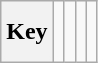<table class="wikitable" style="height:2.6em">
<tr>
<th>Key</th>
<td> </td>
<td></td>
<td></td>
<td></td>
</tr>
</table>
